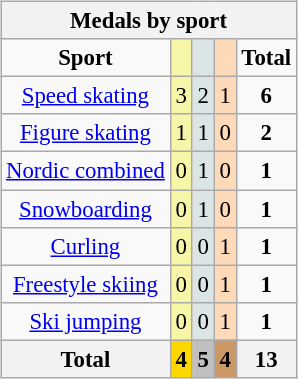<table class="wikitable" style="font-size:95%;float:right;clear:right;">
<tr style="background:#efefef;">
<th colspan=5>Medals by sport</th>
</tr>
<tr align=center>
<td><strong>Sport</strong></td>
<td bgcolor=#f7f6a8></td>
<td bgcolor=#dce5e5></td>
<td bgcolor=#ffdab9></td>
<td><strong>Total</strong></td>
</tr>
<tr align=center>
<td><a href='#'>Speed skating</a></td>
<td style="background:#F7F6A8;">3</td>
<td style="background:#DCE5E5;">2</td>
<td style="background:#FFDAB9;">1</td>
<td><strong>6</strong></td>
</tr>
<tr align=center>
<td><a href='#'>Figure skating</a></td>
<td style="background:#F7F6A8;">1</td>
<td style="background:#DCE5E5;">1</td>
<td style="background:#FFDAB9;">0</td>
<td><strong>2</strong></td>
</tr>
<tr align=center>
<td><a href='#'>Nordic combined</a></td>
<td style="background:#F7F6A8;">0</td>
<td style="background:#DCE5E5;">1</td>
<td style="background:#FFDAB9;">0</td>
<td><strong>1</strong></td>
</tr>
<tr align=center>
<td><a href='#'>Snowboarding</a></td>
<td style="background:#F7F6A8;">0</td>
<td style="background:#DCE5E5;">1</td>
<td style="background:#FFDAB9;">0</td>
<td><strong>1</strong></td>
</tr>
<tr align=center>
<td><a href='#'>Curling</a></td>
<td style="background:#F7F6A8;">0</td>
<td style="background:#DCE5E5;">0</td>
<td style="background:#FFDAB9;">1</td>
<td><strong>1</strong></td>
</tr>
<tr align=center>
<td><a href='#'>Freestyle skiing</a></td>
<td style="background:#F7F6A8;">0</td>
<td style="background:#DCE5E5;">0</td>
<td style="background:#FFDAB9;">1</td>
<td><strong>1</strong></td>
</tr>
<tr align=center>
<td><a href='#'>Ski jumping</a></td>
<td style="background:#F7F6A8;">0</td>
<td style="background:#DCE5E5;">0</td>
<td style="background:#FFDAB9;">1</td>
<td><strong>1</strong></td>
</tr>
<tr align=center>
<th>Total</th>
<th style="background:gold;">4</th>
<th style="background:silver;">5</th>
<th style="background:#c96;">4</th>
<th>13</th>
</tr>
</table>
